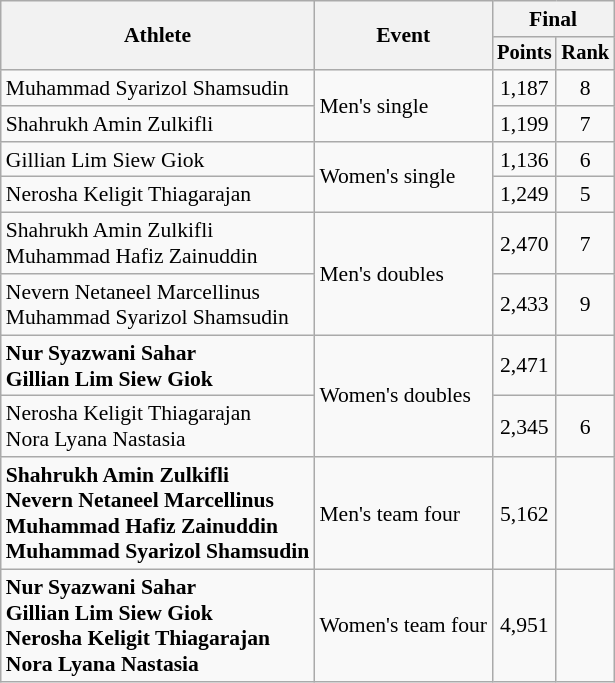<table class="wikitable" style="font-size:90%">
<tr>
<th rowspan="2">Athlete</th>
<th rowspan="2">Event</th>
<th colspan="2">Final</th>
</tr>
<tr style="font-size:95%", align="center">
<th>Points</th>
<th>Rank</th>
</tr>
<tr align="center">
<td align="left">Muhammad Syarizol Shamsudin</td>
<td align="left" rowspan="2">Men's single</td>
<td>1,187</td>
<td>8</td>
</tr>
<tr align="center">
<td align="left">Shahrukh Amin Zulkifli</td>
<td>1,199</td>
<td>7</td>
</tr>
<tr align="center">
<td align="left">Gillian Lim Siew Giok</td>
<td align="left" rowspan="2">Women's single</td>
<td>1,136</td>
<td>6</td>
</tr>
<tr align="center">
<td align="left">Nerosha Keligit Thiagarajan</td>
<td>1,249</td>
<td>5</td>
</tr>
<tr align="center">
<td align="left">Shahrukh Amin Zulkifli<br>Muhammad Hafiz Zainuddin</td>
<td align="left" rowspan="2">Men's doubles</td>
<td>2,470</td>
<td>7</td>
</tr>
<tr align="center">
<td align="left">Nevern Netaneel Marcellinus<br>Muhammad Syarizol Shamsudin</td>
<td>2,433</td>
<td>9</td>
</tr>
<tr align="center">
<td align="left"><strong>Nur Syazwani Sahar<br>Gillian Lim Siew Giok</strong></td>
<td align="left" rowspan="2">Women's doubles</td>
<td>2,471</td>
<td></td>
</tr>
<tr align="center">
<td align="left">Nerosha Keligit Thiagarajan<br>Nora Lyana Nastasia</td>
<td>2,345</td>
<td>6</td>
</tr>
<tr align="center">
<td align="left"><strong>Shahrukh Amin Zulkifli<br>Nevern Netaneel Marcellinus<br>Muhammad Hafiz Zainuddin<br>Muhammad Syarizol Shamsudin</strong></td>
<td align="left">Men's team four</td>
<td>5,162</td>
<td></td>
</tr>
<tr align="center">
<td align="left"><strong>Nur Syazwani Sahar<br>Gillian Lim Siew Giok<br>Nerosha Keligit Thiagarajan<br>Nora Lyana Nastasia</strong></td>
<td align="left">Women's team four</td>
<td>4,951</td>
<td></td>
</tr>
</table>
